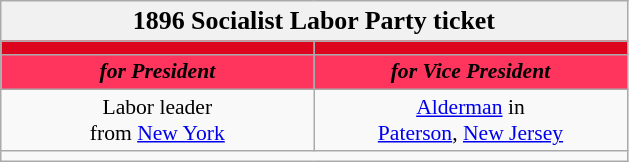<table class="wikitable" style="font-size:90%; text-align:center;">
<tr>
<td style="background:#f1f1f1;" colspan="2"><big><strong>1896 Socialist Labor Party ticket</strong></big></td>
</tr>
<tr>
<th style="width:3em; font-size:135%; background:#DD051D; width:200px;"><a href='#'></a></th>
<th style="width:3em; font-size:135%; background:#DD051D; width:200px;"><a href='#'></a></th>
</tr>
<tr style="color:#000; font-size:100%; background:#FF355E;">
<td style="width:3em; width:200px;"><strong><em>for President</em></strong></td>
<td style="width:3em; width:200px;"><strong><em>for Vice President</em></strong></td>
</tr>
<tr>
<td>Labor leader<br>from <a href='#'>New York</a></td>
<td><a href='#'>Alderman</a> in<br><a href='#'>Paterson</a>, <a href='#'>New Jersey</a></td>
</tr>
<tr>
<td colspan="2"></td>
</tr>
</table>
